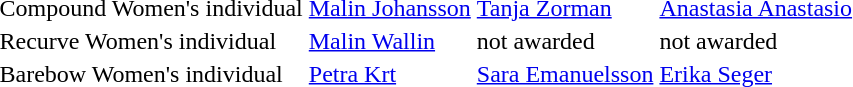<table>
<tr>
<td>Compound Women's individual<br></td>
<td> <a href='#'>Malin Johansson</a></td>
<td> <a href='#'>Tanja Zorman</a></td>
<td> <a href='#'>Anastasia Anastasio</a></td>
</tr>
<tr>
<td>Recurve Women's individual<br></td>
<td> <a href='#'>Malin Wallin</a></td>
<td>not awarded</td>
<td>not awarded</td>
</tr>
<tr>
<td>Barebow Women's individual<br></td>
<td> <a href='#'>Petra Krt</a></td>
<td> <a href='#'>Sara Emanuelsson</a></td>
<td> <a href='#'>Erika Seger</a></td>
</tr>
</table>
